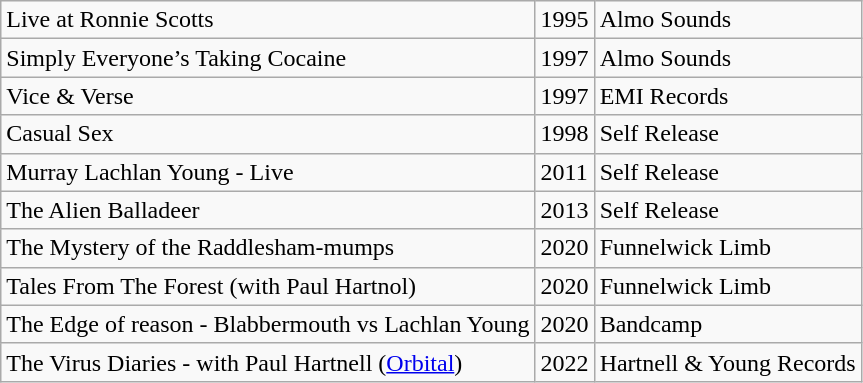<table class="wikitable">
<tr>
<td>Live at Ronnie Scotts</td>
<td>1995</td>
<td>Almo Sounds</td>
</tr>
<tr>
<td>Simply Everyone’s Taking Cocaine</td>
<td>1997</td>
<td>Almo Sounds</td>
</tr>
<tr>
<td>Vice & Verse</td>
<td>1997</td>
<td>EMI Records</td>
</tr>
<tr>
<td>Casual Sex</td>
<td>1998</td>
<td>Self Release</td>
</tr>
<tr>
<td>Murray Lachlan Young - Live</td>
<td>2011</td>
<td>Self Release</td>
</tr>
<tr>
<td>The Alien Balladeer</td>
<td>2013</td>
<td>Self Release</td>
</tr>
<tr>
<td>The Mystery of the Raddlesham-mumps</td>
<td>2020</td>
<td>Funnelwick Limb</td>
</tr>
<tr>
<td>Tales From The Forest (with Paul Hartnol)</td>
<td>2020</td>
<td>Funnelwick Limb</td>
</tr>
<tr>
<td>The Edge of reason - Blabbermouth vs Lachlan Young</td>
<td>2020</td>
<td>Bandcamp</td>
</tr>
<tr>
<td>The Virus Diaries - with Paul Hartnell (<a href='#'>Orbital</a>)</td>
<td>2022</td>
<td>Hartnell & Young Records</td>
</tr>
</table>
